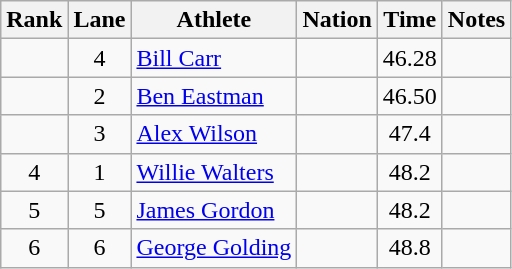<table class="wikitable sortable" style="text-align:center">
<tr>
<th>Rank</th>
<th>Lane</th>
<th>Athlete</th>
<th>Nation</th>
<th>Time</th>
<th>Notes</th>
</tr>
<tr>
<td></td>
<td>4</td>
<td align=left><a href='#'>Bill Carr</a></td>
<td align=left></td>
<td>46.28</td>
<td></td>
</tr>
<tr>
<td></td>
<td>2</td>
<td align=left><a href='#'>Ben Eastman</a></td>
<td align=left></td>
<td>46.50</td>
<td></td>
</tr>
<tr>
<td></td>
<td>3</td>
<td align=left><a href='#'>Alex Wilson</a></td>
<td align=left></td>
<td>47.4</td>
<td></td>
</tr>
<tr>
<td>4</td>
<td>1</td>
<td align=left><a href='#'>Willie Walters</a></td>
<td align=left></td>
<td>48.2</td>
<td></td>
</tr>
<tr>
<td>5</td>
<td>5</td>
<td align=left><a href='#'>James Gordon</a></td>
<td align=left></td>
<td>48.2</td>
<td></td>
</tr>
<tr>
<td>6</td>
<td>6</td>
<td align=left><a href='#'>George Golding</a></td>
<td align=left></td>
<td>48.8</td>
<td></td>
</tr>
</table>
